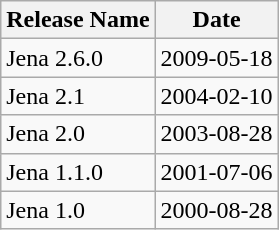<table class="wikitable">
<tr>
<th>Release Name</th>
<th>Date</th>
</tr>
<tr>
<td>Jena 2.6.0</td>
<td>2009-05-18</td>
</tr>
<tr>
<td>Jena 2.1</td>
<td>2004-02-10</td>
</tr>
<tr>
<td>Jena 2.0</td>
<td>2003-08-28</td>
</tr>
<tr>
<td>Jena 1.1.0</td>
<td>2001-07-06</td>
</tr>
<tr>
<td>Jena 1.0</td>
<td>2000-08-28</td>
</tr>
</table>
